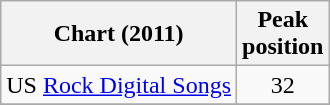<table class="wikitable">
<tr>
<th>Chart (2011)</th>
<th>Peak<br>position</th>
</tr>
<tr>
<td>US <a href='#'>Rock Digital Songs</a></td>
<td align="center">32</td>
</tr>
<tr>
</tr>
</table>
